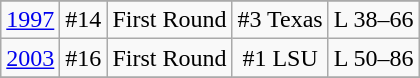<table class="wikitable" style="text-align:center">
<tr>
</tr>
<tr>
<td rowspan=1><a href='#'>1997</a></td>
<td>#14</td>
<td>First Round</td>
<td>#3 Texas</td>
<td>L 38–66</td>
</tr>
<tr style="text-align:center;">
<td rowspan=1><a href='#'>2003</a></td>
<td>#16</td>
<td>First Round</td>
<td>#1 LSU</td>
<td>L 50–86</td>
</tr>
<tr style="text-align:center;">
</tr>
</table>
